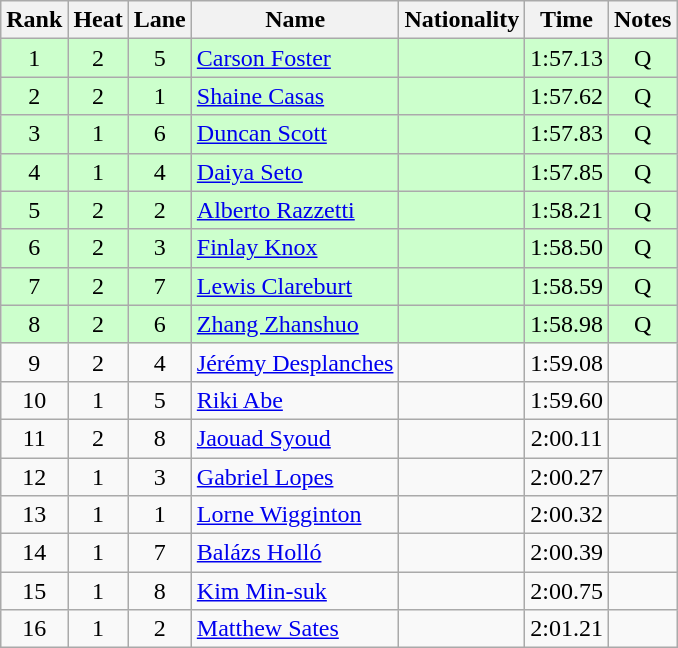<table class="wikitable sortable" style="text-align:center">
<tr>
<th>Rank</th>
<th>Heat</th>
<th>Lane</th>
<th>Name</th>
<th>Nationality</th>
<th>Time</th>
<th>Notes</th>
</tr>
<tr bgcolor=ccffcc>
<td>1</td>
<td>2</td>
<td>5</td>
<td align=left><a href='#'>Carson Foster</a></td>
<td align=left></td>
<td>1:57.13</td>
<td>Q</td>
</tr>
<tr bgcolor=ccffcc>
<td>2</td>
<td>2</td>
<td>1</td>
<td align=left><a href='#'>Shaine Casas</a></td>
<td align=left></td>
<td>1:57.62</td>
<td>Q</td>
</tr>
<tr bgcolor=ccffcc>
<td>3</td>
<td>1</td>
<td>6</td>
<td align=left><a href='#'>Duncan Scott</a></td>
<td align=left></td>
<td>1:57.83</td>
<td>Q</td>
</tr>
<tr bgcolor=ccffcc>
<td>4</td>
<td>1</td>
<td>4</td>
<td align=left><a href='#'>Daiya Seto</a></td>
<td align=left></td>
<td>1:57.85</td>
<td>Q</td>
</tr>
<tr bgcolor=ccffcc>
<td>5</td>
<td>2</td>
<td>2</td>
<td align=left><a href='#'>Alberto Razzetti</a></td>
<td align=left></td>
<td>1:58.21</td>
<td>Q</td>
</tr>
<tr bgcolor=ccffcc>
<td>6</td>
<td>2</td>
<td>3</td>
<td align=left><a href='#'>Finlay Knox</a></td>
<td align=left></td>
<td>1:58.50</td>
<td>Q</td>
</tr>
<tr bgcolor=ccffcc>
<td>7</td>
<td>2</td>
<td>7</td>
<td align=left><a href='#'>Lewis Clareburt</a></td>
<td align=left></td>
<td>1:58.59</td>
<td>Q</td>
</tr>
<tr bgcolor=ccffcc>
<td>8</td>
<td>2</td>
<td>6</td>
<td align=left><a href='#'>Zhang Zhanshuo</a></td>
<td align=left></td>
<td>1:58.98</td>
<td>Q</td>
</tr>
<tr>
<td>9</td>
<td>2</td>
<td>4</td>
<td align=left><a href='#'>Jérémy Desplanches</a></td>
<td align=left></td>
<td>1:59.08</td>
<td></td>
</tr>
<tr>
<td>10</td>
<td>1</td>
<td>5</td>
<td align=left><a href='#'>Riki Abe</a></td>
<td align=left></td>
<td>1:59.60</td>
<td></td>
</tr>
<tr>
<td>11</td>
<td>2</td>
<td>8</td>
<td align=left><a href='#'>Jaouad Syoud</a></td>
<td align=left></td>
<td>2:00.11</td>
<td></td>
</tr>
<tr>
<td>12</td>
<td>1</td>
<td>3</td>
<td align=left><a href='#'>Gabriel Lopes</a></td>
<td align=left></td>
<td>2:00.27</td>
<td></td>
</tr>
<tr>
<td>13</td>
<td>1</td>
<td>1</td>
<td align=left><a href='#'>Lorne Wigginton</a></td>
<td align=left></td>
<td>2:00.32</td>
<td></td>
</tr>
<tr>
<td>14</td>
<td>1</td>
<td>7</td>
<td align=left><a href='#'>Balázs Holló</a></td>
<td align=left></td>
<td>2:00.39</td>
<td></td>
</tr>
<tr>
<td>15</td>
<td>1</td>
<td>8</td>
<td align=left><a href='#'>Kim Min-suk</a></td>
<td align=left></td>
<td>2:00.75</td>
<td></td>
</tr>
<tr>
<td>16</td>
<td>1</td>
<td>2</td>
<td align=left><a href='#'>Matthew Sates</a></td>
<td align=left></td>
<td>2:01.21</td>
<td></td>
</tr>
</table>
